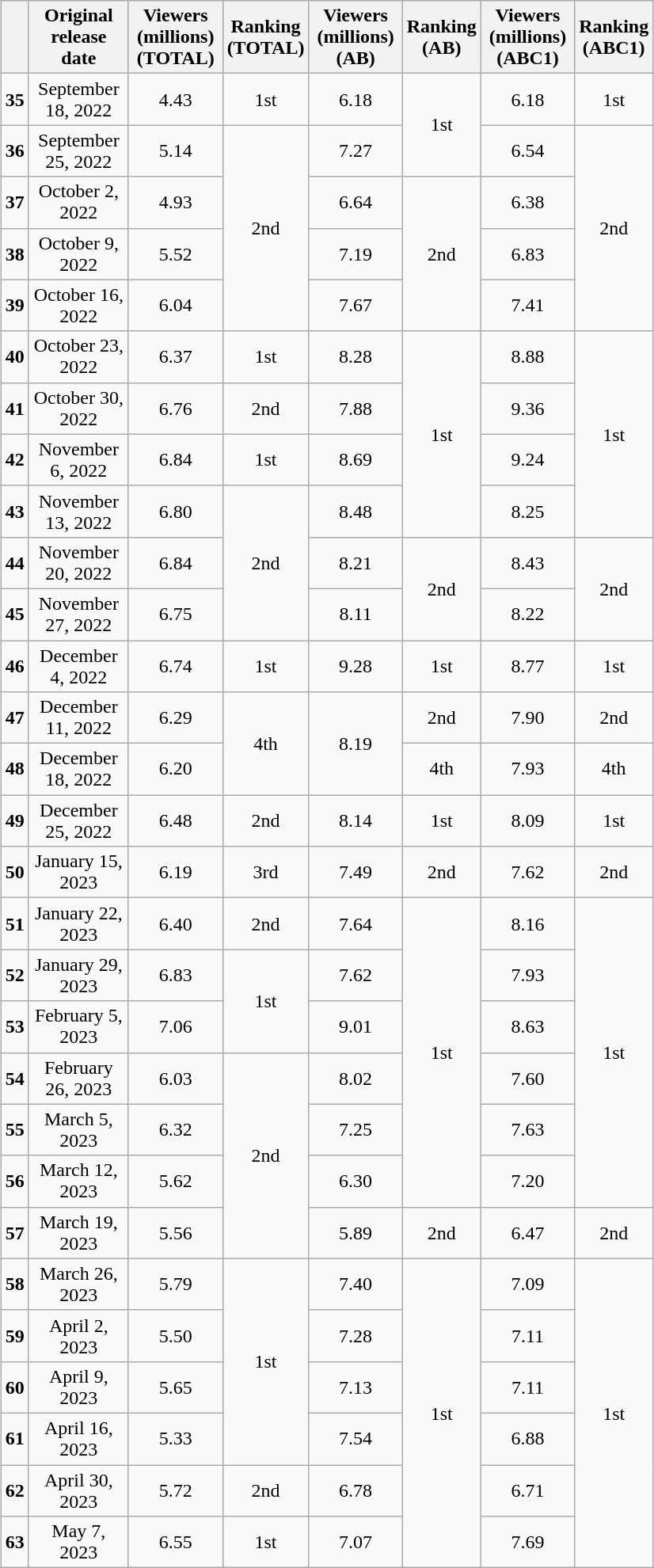<table class="wikitable" style="margin-left:auto; margin-right:auto; width:550px; text-align:center">
<tr>
<th></th>
<th>Original release date</th>
<th>Viewers (millions)<br>(TOTAL)</th>
<th>Ranking<br>(TOTAL)</th>
<th>Viewers (millions)<br>(AB)</th>
<th>Ranking<br>(AB)</th>
<th>Viewers (millions)<br>(ABC1)</th>
<th>Ranking<br>(ABC1)</th>
</tr>
<tr>
<td><strong>35</strong></td>
<td>September 18, 2022</td>
<td>4.43</td>
<td>1st</td>
<td>6.18</td>
<td rowspan="2">1st</td>
<td>6.18</td>
<td>1st</td>
</tr>
<tr>
<td><strong>36</strong></td>
<td>September 25, 2022</td>
<td>5.14</td>
<td rowspan="4">2nd</td>
<td>7.27</td>
<td>6.54</td>
<td rowspan="4">2nd</td>
</tr>
<tr>
<td><strong>37</strong></td>
<td>October 2, 2022</td>
<td>4.93</td>
<td>6.64</td>
<td rowspan="3">2nd</td>
<td>6.38</td>
</tr>
<tr>
<td><strong>38</strong></td>
<td>October 9, 2022</td>
<td>5.52</td>
<td>7.19</td>
<td>6.83</td>
</tr>
<tr>
<td><strong>39</strong></td>
<td>October 16, 2022</td>
<td>6.04</td>
<td>7.67</td>
<td>7.41</td>
</tr>
<tr>
<td><strong>40</strong></td>
<td>October 23, 2022</td>
<td>6.37</td>
<td>1st</td>
<td>8.28</td>
<td rowspan="4">1st</td>
<td>8.88</td>
<td rowspan="4">1st</td>
</tr>
<tr>
<td><strong>41</strong></td>
<td>October 30, 2022</td>
<td>6.76</td>
<td>2nd</td>
<td>7.88</td>
<td>9.36</td>
</tr>
<tr>
<td><strong>42</strong></td>
<td>November 6, 2022</td>
<td>6.84</td>
<td>1st</td>
<td>8.69</td>
<td>9.24</td>
</tr>
<tr>
<td><strong>43</strong></td>
<td>November 13, 2022</td>
<td>6.80</td>
<td rowspan="3">2nd</td>
<td>8.48</td>
<td>8.25</td>
</tr>
<tr>
<td><strong>44</strong></td>
<td>November 20, 2022</td>
<td>6.84</td>
<td>8.21</td>
<td rowspan="2">2nd</td>
<td>8.43</td>
<td rowspan="2">2nd</td>
</tr>
<tr>
<td><strong>45</strong></td>
<td>November 27, 2022</td>
<td>6.75</td>
<td>8.11</td>
<td>8.22</td>
</tr>
<tr>
<td><strong>46</strong></td>
<td>December 4, 2022</td>
<td>6.74</td>
<td>1st</td>
<td>9.28</td>
<td>1st</td>
<td>8.77</td>
<td>1st</td>
</tr>
<tr>
<td><strong>47</strong></td>
<td>December 11, 2022</td>
<td>6.29</td>
<td rowspan="2">4th</td>
<td rowspan="2">8.19</td>
<td>2nd</td>
<td>7.90</td>
<td>2nd</td>
</tr>
<tr>
<td><strong>48</strong></td>
<td>December 18, 2022</td>
<td>6.20</td>
<td>4th</td>
<td>7.93</td>
<td>4th</td>
</tr>
<tr>
<td><strong>49</strong></td>
<td>December 25, 2022</td>
<td>6.48</td>
<td>2nd</td>
<td>8.14</td>
<td>1st</td>
<td>8.09</td>
<td>1st</td>
</tr>
<tr>
<td><strong>50</strong></td>
<td>January 15, 2023</td>
<td>6.19</td>
<td>3rd</td>
<td>7.49</td>
<td>2nd</td>
<td>7.62</td>
<td>2nd</td>
</tr>
<tr>
<td><strong>51</strong></td>
<td>January 22, 2023</td>
<td>6.40</td>
<td>2nd</td>
<td>7.64</td>
<td rowspan="6">1st</td>
<td>8.16</td>
<td rowspan="6">1st</td>
</tr>
<tr>
<td><strong>52</strong></td>
<td>January 29, 2023</td>
<td>6.83</td>
<td rowspan="2">1st</td>
<td>7.62</td>
<td>7.93</td>
</tr>
<tr>
<td><strong>53</strong></td>
<td>February 5, 2023</td>
<td>7.06</td>
<td>9.01</td>
<td>8.63</td>
</tr>
<tr>
<td><strong>54</strong></td>
<td>February 26, 2023</td>
<td>6.03</td>
<td rowspan="4">2nd</td>
<td>8.02</td>
<td>7.60</td>
</tr>
<tr>
<td><strong>55</strong></td>
<td>March 5, 2023</td>
<td>6.32</td>
<td>7.25</td>
<td>7.63</td>
</tr>
<tr>
<td><strong>56</strong></td>
<td>March 12, 2023</td>
<td>5.62</td>
<td>6.30</td>
<td>7.20</td>
</tr>
<tr>
<td><strong>57</strong></td>
<td>March 19, 2023</td>
<td>5.56</td>
<td>5.89</td>
<td>2nd</td>
<td>6.47</td>
<td>2nd</td>
</tr>
<tr>
<td><strong>58</strong></td>
<td>March 26, 2023</td>
<td>5.79</td>
<td rowspan="4">1st</td>
<td>7.40</td>
<td rowspan="6">1st</td>
<td>7.09</td>
<td rowspan="6">1st</td>
</tr>
<tr>
<td><strong>59</strong></td>
<td>April 2, 2023</td>
<td>5.50</td>
<td>7.28</td>
<td>7.11</td>
</tr>
<tr>
<td><strong>60</strong></td>
<td>April 9, 2023</td>
<td>5.65</td>
<td>7.13</td>
<td>7.11</td>
</tr>
<tr>
<td><strong>61</strong></td>
<td>April 16, 2023</td>
<td>5.33</td>
<td>7.54</td>
<td>6.88</td>
</tr>
<tr>
<td><strong>62</strong></td>
<td>April 30, 2023</td>
<td>5.72</td>
<td>2nd</td>
<td>6.78</td>
<td>6.71</td>
</tr>
<tr>
<td><strong>63</strong></td>
<td>May 7, 2023</td>
<td>6.55</td>
<td>1st</td>
<td>7.07</td>
<td>7.69</td>
</tr>
</table>
